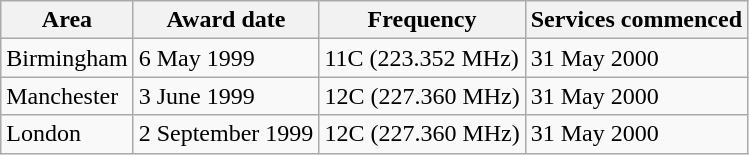<table class="wikitable sortable">
<tr>
<th>Area</th>
<th>Award date</th>
<th>Frequency</th>
<th>Services commenced</th>
</tr>
<tr>
<td>Birmingham</td>
<td>6 May 1999</td>
<td>11C (223.352 MHz)</td>
<td>31 May 2000</td>
</tr>
<tr>
<td>Manchester</td>
<td>3 June 1999</td>
<td>12C (227.360 MHz)</td>
<td>31 May 2000</td>
</tr>
<tr>
<td>London</td>
<td>2 September 1999</td>
<td>12C (227.360 MHz)</td>
<td>31 May 2000</td>
</tr>
</table>
